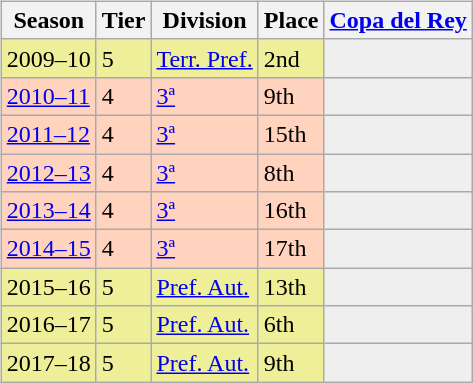<table>
<tr>
<td valign="top" width=49%><br><table class="wikitable">
<tr style="background:#f0f6fa;">
<th>Season</th>
<th>Tier</th>
<th>Division</th>
<th>Place</th>
<th><a href='#'>Copa del Rey</a></th>
</tr>
<tr>
<td style="background:#EFEF99;">2009–10</td>
<td style="background:#EFEF99;">5</td>
<td style="background:#EFEF99;"><a href='#'>Terr. Pref.</a></td>
<td style="background:#EFEF99;">2nd</td>
<td style="background:#efefef;"></td>
</tr>
<tr>
<td style="background:#FFD3BD;"><a href='#'>2010–11</a></td>
<td style="background:#FFD3BD;">4</td>
<td style="background:#FFD3BD;"><a href='#'>3ª</a></td>
<td style="background:#FFD3BD;">9th</td>
<td style="background:#efefef;"></td>
</tr>
<tr>
<td style="background:#FFD3BD;"><a href='#'>2011–12</a></td>
<td style="background:#FFD3BD;">4</td>
<td style="background:#FFD3BD;"><a href='#'>3ª</a></td>
<td style="background:#FFD3BD;">15th</td>
<td style="background:#efefef;"></td>
</tr>
<tr>
<td style="background:#FFD3BD;"><a href='#'>2012–13</a></td>
<td style="background:#FFD3BD;">4</td>
<td style="background:#FFD3BD;"><a href='#'>3ª</a></td>
<td style="background:#FFD3BD;">8th</td>
<td style="background:#efefef;"></td>
</tr>
<tr>
<td style="background:#FFD3BD;"><a href='#'>2013–14</a></td>
<td style="background:#FFD3BD;">4</td>
<td style="background:#FFD3BD;"><a href='#'>3ª</a></td>
<td style="background:#FFD3BD;">16th</td>
<td style="background:#efefef;"></td>
</tr>
<tr>
<td style="background:#FFD3BD;"><a href='#'>2014–15</a></td>
<td style="background:#FFD3BD;">4</td>
<td style="background:#FFD3BD;"><a href='#'>3ª</a></td>
<td style="background:#FFD3BD;">17th</td>
<td style="background:#efefef;"></td>
</tr>
<tr>
<td style="background:#EFEF99;">2015–16</td>
<td style="background:#EFEF99;">5</td>
<td style="background:#EFEF99;"><a href='#'>Pref. Aut.</a></td>
<td style="background:#EFEF99;">13th</td>
<td style="background:#efefef;"></td>
</tr>
<tr>
<td style="background:#EFEF99;">2016–17</td>
<td style="background:#EFEF99;">5</td>
<td style="background:#EFEF99;"><a href='#'>Pref. Aut.</a></td>
<td style="background:#EFEF99;">6th</td>
<td style="background:#efefef;"></td>
</tr>
<tr>
<td style="background:#EFEF99;">2017–18</td>
<td style="background:#EFEF99;">5</td>
<td style="background:#EFEF99;"><a href='#'>Pref. Aut.</a></td>
<td style="background:#EFEF99;">9th</td>
<td style="background:#efefef;"></td>
</tr>
</table>
</td>
</tr>
</table>
